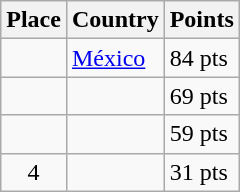<table class=wikitable>
<tr>
<th>Place</th>
<th>Country</th>
<th>Points</th>
</tr>
<tr>
<td align=center></td>
<td> <a href='#'>México</a></td>
<td>84 pts</td>
</tr>
<tr>
<td align=center></td>
<td></td>
<td>69 pts</td>
</tr>
<tr>
<td align=center></td>
<td></td>
<td>59 pts</td>
</tr>
<tr>
<td align=center>4</td>
<td></td>
<td>31 pts</td>
</tr>
</table>
